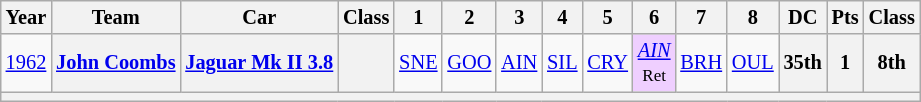<table class="wikitable" style="text-align:center; font-size:85%">
<tr>
<th>Year</th>
<th>Team</th>
<th>Car</th>
<th>Class</th>
<th>1</th>
<th>2</th>
<th>3</th>
<th>4</th>
<th>5</th>
<th>6</th>
<th>7</th>
<th>8</th>
<th>DC</th>
<th>Pts</th>
<th>Class</th>
</tr>
<tr>
<td><a href='#'>1962</a></td>
<th><a href='#'>John Coombs</a></th>
<th><a href='#'>Jaguar Mk II 3.8</a></th>
<th><span></span></th>
<td><a href='#'>SNE</a></td>
<td><a href='#'>GOO</a></td>
<td><a href='#'>AIN</a></td>
<td><a href='#'>SIL</a></td>
<td><a href='#'>CRY</a></td>
<td style="background:#EFCFFF;"><em><a href='#'>AIN</a></em><br><small>Ret</small></td>
<td><a href='#'>BRH</a></td>
<td><a href='#'>OUL</a></td>
<th>35th</th>
<th>1</th>
<th>8th</th>
</tr>
<tr>
<th colspan="15"></th>
</tr>
</table>
